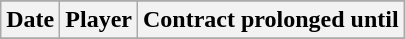<table class="wikitable">
<tr style="text-align:center; background:#ddd;">
</tr>
<tr>
<th>Date</th>
<th>Player</th>
<th>Contract prolonged until</th>
</tr>
<tr>
</tr>
</table>
